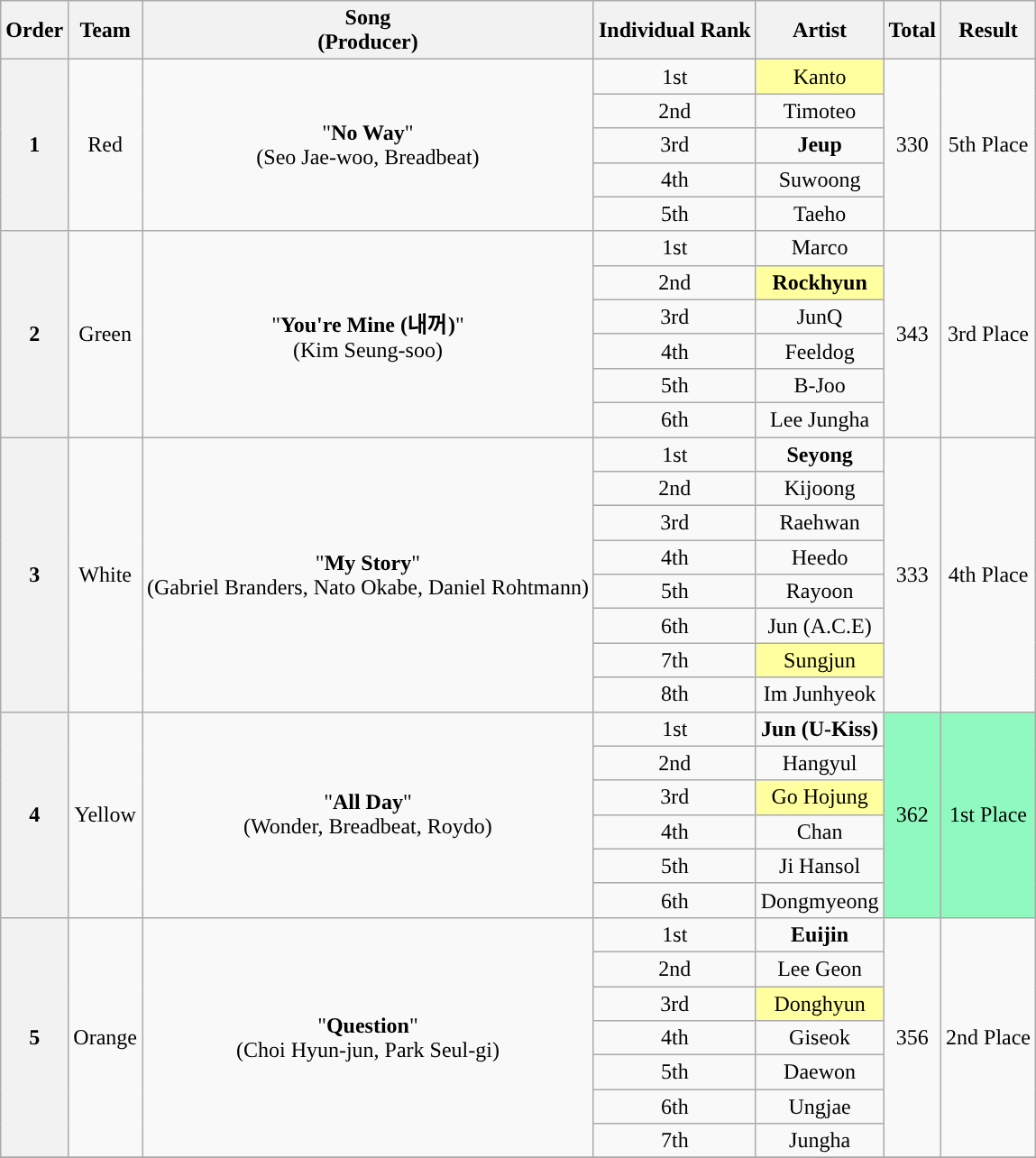<table class="wikitable sortable" style="text-align:center;">
<tr>
<th>Order</th>
<th>Team</th>
<th>Song<br>(Producer)</th>
<th>Individual Rank</th>
<th>Artist</th>
<th>Total</th>
<th>Result</th>
</tr>
<tr>
<th rowspan="5">1</th>
<td rowspan="5">Red</td>
<td rowspan="5">"<strong>No Way</strong>"<br>(Seo Jae-woo, Breadbeat)</td>
<td>1st</td>
<td style=background:#FFFF9F;>Kanto</td>
<td rowspan="5">330</td>
<td rowspan="5">5th Place</td>
</tr>
<tr>
<td>2nd</td>
<td>Timoteo</td>
</tr>
<tr>
<td>3rd</td>
<td><strong>Jeup</strong></td>
</tr>
<tr>
<td>4th</td>
<td>Suwoong</td>
</tr>
<tr>
<td>5th</td>
<td>Taeho</td>
</tr>
<tr>
<th rowspan="6">2</th>
<td rowspan="6">Green</td>
<td rowspan="6">"<strong>You're Mine (내꺼)</strong>"<br>(Kim Seung-soo)</td>
<td>1st</td>
<td>Marco</td>
<td rowspan="6">343</td>
<td rowspan="6">3rd Place</td>
</tr>
<tr>
<td>2nd</td>
<td style=background:#FFFF9F;><strong>Rockhyun</strong></td>
</tr>
<tr>
<td>3rd</td>
<td>JunQ</td>
</tr>
<tr>
<td>4th</td>
<td>Feeldog</td>
</tr>
<tr>
<td>5th</td>
<td>B-Joo</td>
</tr>
<tr>
<td>6th</td>
<td>Lee Jungha</td>
</tr>
<tr>
<th rowspan="8">3</th>
<td rowspan="8">White</td>
<td rowspan="8">"<strong>My Story</strong>"<br>(Gabriel Branders, Nato Okabe, Daniel Rohtmann)</td>
<td>1st</td>
<td><strong>Seyong</strong></td>
<td rowspan="8">333</td>
<td rowspan="8">4th Place</td>
</tr>
<tr>
<td>2nd</td>
<td>Kijoong</td>
</tr>
<tr>
<td>3rd</td>
<td>Raehwan</td>
</tr>
<tr>
<td>4th</td>
<td>Heedo</td>
</tr>
<tr>
<td>5th</td>
<td>Rayoon</td>
</tr>
<tr>
<td>6th</td>
<td>Jun (A.C.E)</td>
</tr>
<tr>
<td>7th</td>
<td style=background:#FFFF9F;>Sungjun</td>
</tr>
<tr>
<td>8th</td>
<td>Im Junhyeok</td>
</tr>
<tr>
<th rowspan="6">4</th>
<td rowspan="6">Yellow</td>
<td rowspan="6">"<strong>All Day</strong>" <br>(Wonder, Breadbeat, Roydo)</td>
<td>1st</td>
<td><strong>Jun (U-Kiss)</strong></td>
<td rowspan="6" style="background:#90F9C0;">362</td>
<td rowspan="6" style="background:#90F9C0;">1st Place</td>
</tr>
<tr>
<td>2nd</td>
<td>Hangyul</td>
</tr>
<tr>
<td>3rd</td>
<td style=background:#FFFF9F;>Go Hojung</td>
</tr>
<tr>
<td>4th</td>
<td>Chan</td>
</tr>
<tr>
<td>5th</td>
<td>Ji Hansol</td>
</tr>
<tr>
<td>6th</td>
<td>Dongmyeong</td>
</tr>
<tr>
<th rowspan="7">5</th>
<td rowspan="7">Orange</td>
<td rowspan="7">"<strong>Question</strong>"<br>(Choi Hyun-jun, Park Seul-gi)</td>
<td>1st</td>
<td><strong>Euijin</strong></td>
<td rowspan="7">356</td>
<td rowspan="7">2nd Place</td>
</tr>
<tr>
<td>2nd</td>
<td>Lee Geon</td>
</tr>
<tr>
<td>3rd</td>
<td style=background:#FFFF9F;>Donghyun</td>
</tr>
<tr>
<td>4th</td>
<td>Giseok</td>
</tr>
<tr>
<td>5th</td>
<td>Daewon</td>
</tr>
<tr>
<td>6th</td>
<td>Ungjae</td>
</tr>
<tr>
<td>7th</td>
<td>Jungha</td>
</tr>
<tr>
</tr>
</table>
